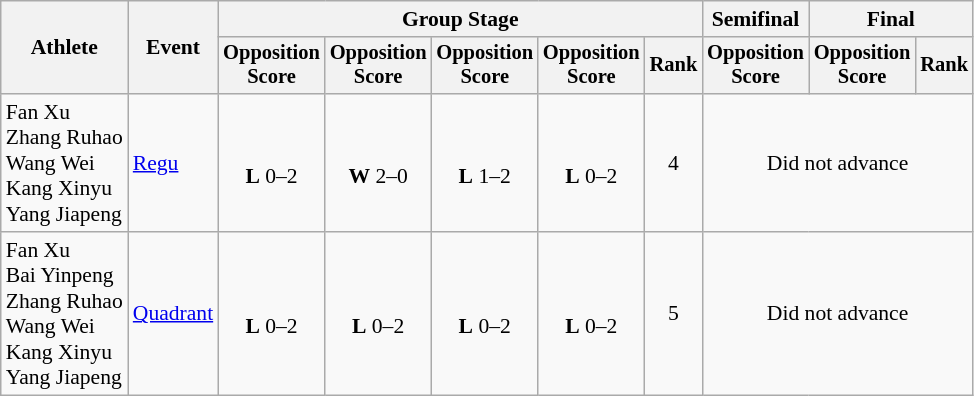<table class=wikitable style=font-size:90%;text-align:center>
<tr>
<th rowspan="2">Athlete</th>
<th rowspan="2">Event</th>
<th colspan=5>Group Stage</th>
<th>Semifinal</th>
<th colspan=2>Final</th>
</tr>
<tr style="font-size:95%">
<th>Opposition<br>Score</th>
<th>Opposition<br>Score</th>
<th>Opposition<br>Score</th>
<th>Opposition<br>Score</th>
<th>Rank</th>
<th>Opposition<br>Score</th>
<th>Opposition<br>Score</th>
<th>Rank</th>
</tr>
<tr>
<td align=left>Fan Xu<br>Zhang Ruhao<br>Wang Wei<br>Kang Xinyu<br>Yang Jiapeng</td>
<td align=left><a href='#'>Regu</a></td>
<td><br><strong>L</strong> 0–2</td>
<td><br><strong>W</strong> 2–0</td>
<td><br><strong>L</strong> 1–2</td>
<td><br><strong>L</strong> 0–2</td>
<td>4</td>
<td colspan=3>Did not advance</td>
</tr>
<tr>
<td align=left>Fan Xu<br>Bai Yinpeng<br>Zhang Ruhao<br>Wang Wei<br>Kang Xinyu<br>Yang Jiapeng</td>
<td align=left><a href='#'>Quadrant</a></td>
<td><br><strong>L</strong> 0–2</td>
<td><br><strong>L</strong> 0–2</td>
<td><br><strong>L</strong> 0–2</td>
<td><br><strong>L</strong> 0–2</td>
<td>5</td>
<td colspan=3>Did not advance</td>
</tr>
</table>
